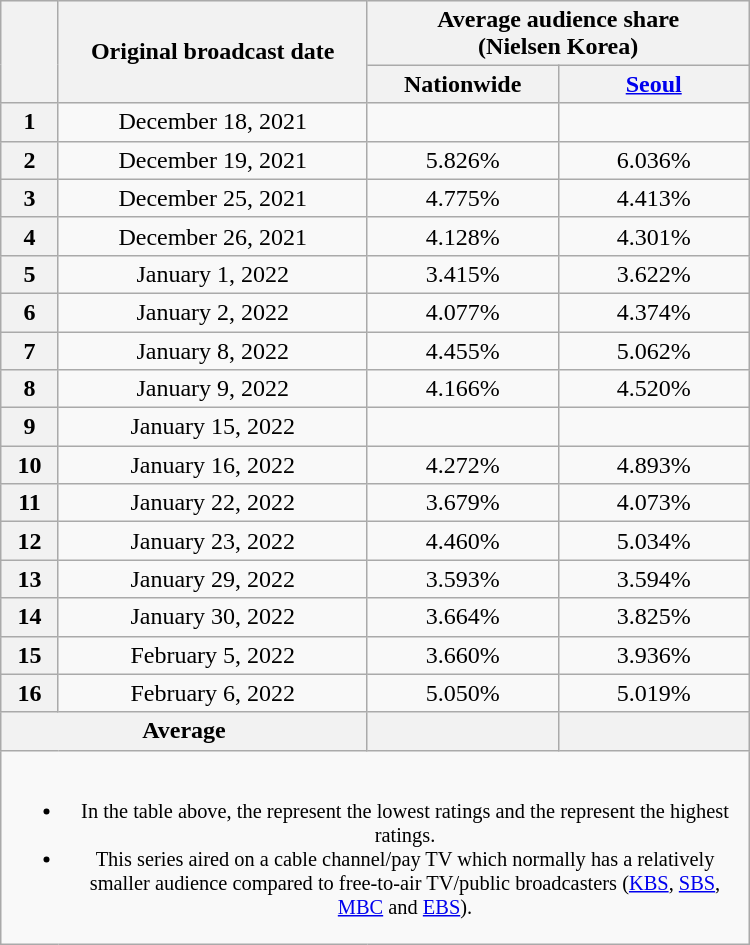<table class="wikitable" style="text-align:center; max-width:500px; margin-left: auto; margin-right: auto; border: none;">
<tr>
</tr>
<tr>
<th rowspan="2"></th>
<th rowspan="2">Original broadcast date</th>
<th colspan="2">Average audience share<br>(Nielsen Korea)</th>
</tr>
<tr>
<th width="120">Nationwide</th>
<th width="120"><a href='#'>Seoul</a></th>
</tr>
<tr>
<th>1</th>
<td>December 18, 2021</td>
<td> </td>
<td> </td>
</tr>
<tr>
<th>2</th>
<td>December 19, 2021</td>
<td>5.826% </td>
<td>6.036% </td>
</tr>
<tr>
<th>3</th>
<td>December 25, 2021</td>
<td>4.775% </td>
<td>4.413% </td>
</tr>
<tr>
<th>4</th>
<td>December 26, 2021</td>
<td>4.128% </td>
<td>4.301% </td>
</tr>
<tr>
<th>5</th>
<td>January 1, 2022</td>
<td>3.415% </td>
<td>3.622% </td>
</tr>
<tr>
<th>6</th>
<td>January 2, 2022</td>
<td>4.077% </td>
<td>4.374% </td>
</tr>
<tr>
<th>7</th>
<td>January 8, 2022</td>
<td>4.455% </td>
<td>5.062% </td>
</tr>
<tr>
<th>8</th>
<td>January 9, 2022</td>
<td>4.166% </td>
<td>4.520% </td>
</tr>
<tr>
<th>9</th>
<td>January 15, 2022</td>
<td> </td>
<td> </td>
</tr>
<tr>
<th>10</th>
<td>January 16, 2022</td>
<td>4.272% </td>
<td>4.893% </td>
</tr>
<tr>
<th>11</th>
<td>January 22, 2022</td>
<td>3.679% </td>
<td>4.073% </td>
</tr>
<tr>
<th>12</th>
<td>January 23, 2022</td>
<td>4.460% </td>
<td>5.034% </td>
</tr>
<tr>
<th>13</th>
<td>January 29, 2022</td>
<td>3.593% </td>
<td>3.594% </td>
</tr>
<tr>
<th>14</th>
<td>January 30, 2022</td>
<td>3.664% </td>
<td>3.825% </td>
</tr>
<tr>
<th>15</th>
<td>February 5, 2022</td>
<td>3.660% </td>
<td>3.936% </td>
</tr>
<tr>
<th>16</th>
<td>February 6, 2022</td>
<td>5.050% </td>
<td>5.019% </td>
</tr>
<tr>
<th colspan="2">Average</th>
<th></th>
<th></th>
</tr>
<tr>
<td colspan="4" style="font-size:85%"><br><ul><li>In the table above, the <strong></strong> represent the lowest ratings and the <strong></strong> represent the highest ratings.</li><li>This series aired on a cable channel/pay TV which normally has a relatively smaller audience compared to free-to-air TV/public broadcasters (<a href='#'>KBS</a>, <a href='#'>SBS</a>, <a href='#'>MBC</a> and <a href='#'>EBS</a>).</li></ul></td>
</tr>
</table>
